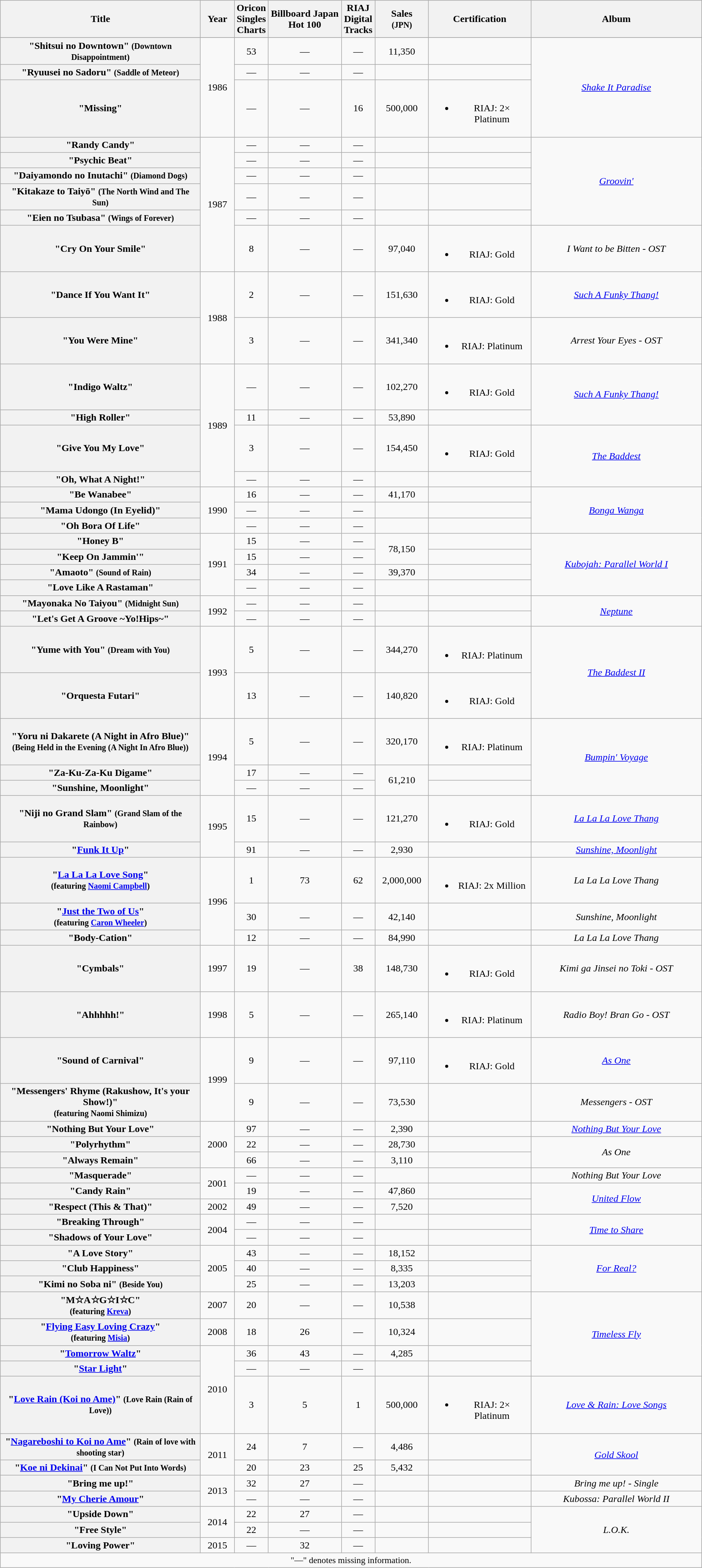<table class="wikitable plainrowheaders" style="text-align:center;">
<tr>
<th scope="col" style="width:20em;">Title</th>
<th scope="col" style="width:3em;">Year</th>
<th scope="col" style="width:3em;">Oricon Singles Charts</th>
<th scope="col" style="width:7em;">Billboard Japan Hot 100</th>
<th scope="col" style="width:3em;">RIAJ <br>Digital Tracks</th>
<th scope="col" style="width:5em;">Sales <br><small>(JPN)</small></th>
<th scope="col" style="width:10em;">Certification</th>
<th scope="col" style="width:17em;">Album</th>
</tr>
<tr>
</tr>
<tr>
<th scope="row">"Shitsui no Downtown" <small>(Downtown Disappointment)</small></th>
<td rowspan="3">1986</td>
<td>53</td>
<td>—</td>
<td>—</td>
<td>11,350</td>
<td></td>
<td rowspan="3"><em><a href='#'>Shake It Paradise</a></em></td>
</tr>
<tr>
<th scope="row">"Ryuusei no Sadoru" <small>(Saddle of Meteor)</small></th>
<td>—</td>
<td>—</td>
<td>—</td>
<td></td>
<td></td>
</tr>
<tr>
<th scope="row">"Missing"</th>
<td>—</td>
<td>—</td>
<td>16</td>
<td>500,000</td>
<td><br><ul><li>RIAJ: 2× Platinum</li></ul></td>
</tr>
<tr>
<th scope="row">"Randy Candy"</th>
<td rowspan="6">1987</td>
<td>—</td>
<td>—</td>
<td>—</td>
<td></td>
<td></td>
<td rowspan="5"><em><a href='#'>Groovin'</a></em></td>
</tr>
<tr>
<th scope="row">"Psychic Beat"</th>
<td>—</td>
<td>—</td>
<td>—</td>
<td></td>
<td></td>
</tr>
<tr>
<th scope="row">"Daiyamondo no Inutachi" <small>(Diamond Dogs)</small></th>
<td>—</td>
<td>—</td>
<td>—</td>
<td></td>
<td></td>
</tr>
<tr>
<th scope="row">"Kitakaze to Taiyō" <small>(The North Wind and The Sun)</small></th>
<td>—</td>
<td>—</td>
<td>—</td>
<td></td>
<td></td>
</tr>
<tr>
<th scope="row">"Eien no Tsubasa" <small>(Wings of Forever)</small></th>
<td>—</td>
<td>—</td>
<td>—</td>
<td></td>
<td></td>
</tr>
<tr>
<th scope="row">"Cry On Your Smile"</th>
<td>8</td>
<td>—</td>
<td>—</td>
<td>97,040</td>
<td><br><ul><li>RIAJ: Gold</li></ul></td>
<td rowspan="1"><em>I Want to be Bitten - OST</em></td>
</tr>
<tr>
<th scope="row">"Dance If You Want It"</th>
<td rowspan="2">1988</td>
<td>2</td>
<td>—</td>
<td>—</td>
<td>151,630</td>
<td><br><ul><li>RIAJ:  Gold</li></ul></td>
<td rowspan="1"><em><a href='#'>Such A Funky Thang!</a></em></td>
</tr>
<tr>
<th scope="row">"You Were Mine"</th>
<td>3</td>
<td>—</td>
<td>—</td>
<td>341,340</td>
<td><br><ul><li>RIAJ:  Platinum</li></ul></td>
<td rowspan="1"><em>Arrest Your Eyes - OST</em></td>
</tr>
<tr>
<th scope="row">"Indigo Waltz"</th>
<td rowspan="4">1989</td>
<td>—</td>
<td>—</td>
<td>—</td>
<td>102,270</td>
<td><br><ul><li>RIAJ:  Gold</li></ul></td>
<td rowspan="2"><em><a href='#'>Such A Funky Thang!</a></em></td>
</tr>
<tr>
<th scope="row">"High Roller"</th>
<td>11</td>
<td>—</td>
<td>—</td>
<td>53,890</td>
<td></td>
</tr>
<tr>
<th scope="row">"Give You My Love"</th>
<td>3</td>
<td>—</td>
<td>—</td>
<td>154,450</td>
<td><br><ul><li>RIAJ:  Gold</li></ul></td>
<td rowspan="2"><em><a href='#'>The Baddest</a></em></td>
</tr>
<tr>
<th scope="row">"Oh, What A Night!"</th>
<td>—</td>
<td>—</td>
<td>—</td>
<td></td>
<td></td>
</tr>
<tr>
<th scope="row">"Be Wanabee"</th>
<td rowspan="3">1990</td>
<td>16</td>
<td>—</td>
<td>—</td>
<td>41,170</td>
<td></td>
<td rowspan="3"><em><a href='#'>Bonga Wanga</a></em></td>
</tr>
<tr>
<th scope="row">"Mama Udongo (In Eyelid)"</th>
<td>—</td>
<td>—</td>
<td>—</td>
<td></td>
<td></td>
</tr>
<tr>
<th scope="row">"Oh Bora Of Life"</th>
<td>—</td>
<td>—</td>
<td>—</td>
<td></td>
<td></td>
</tr>
<tr>
<th scope="row">"Honey B"</th>
<td rowspan="4">1991</td>
<td>15</td>
<td>—</td>
<td>—</td>
<td rowspan="2">78,150</td>
<td></td>
<td rowspan="4"><em><a href='#'>Kubojah: Parallel World I</a></em></td>
</tr>
<tr>
<th scope="row">"Keep On Jammin'"</th>
<td>15</td>
<td>—</td>
<td>—</td>
<td></td>
</tr>
<tr>
<th scope="row">"Amaoto" <small>(Sound of Rain)</small></th>
<td>34</td>
<td>—</td>
<td>—</td>
<td>39,370</td>
<td></td>
</tr>
<tr>
<th scope="row">"Love Like A Rastaman"</th>
<td>—</td>
<td>—</td>
<td>—</td>
<td></td>
<td></td>
</tr>
<tr>
<th scope="row">"Mayonaka No Taiyou" <small>(Midnight Sun)</small></th>
<td rowspan="2">1992</td>
<td>—</td>
<td>—</td>
<td>—</td>
<td></td>
<td></td>
<td rowspan="2"><em><a href='#'>Neptune</a></em></td>
</tr>
<tr>
<th scope="row">"Let's Get A Groove ~Yo!Hips~"</th>
<td>—</td>
<td>—</td>
<td>—</td>
<td></td>
<td></td>
</tr>
<tr>
<th scope="row">"Yume with You" <small>(Dream with You)</small></th>
<td rowspan="2">1993</td>
<td>5</td>
<td>—</td>
<td>—</td>
<td>344,270</td>
<td><br><ul><li>RIAJ:  Platinum</li></ul></td>
<td rowspan="2"><em><a href='#'>The Baddest II</a></em></td>
</tr>
<tr>
<th scope="row">"Orquesta Futari"</th>
<td>13</td>
<td>—</td>
<td>—</td>
<td>140,820</td>
<td><br><ul><li>RIAJ:  Gold</li></ul></td>
</tr>
<tr>
<th scope="row">"Yoru ni Dakarete (A Night in Afro Blue)" <small>(Being Held in the Evening (A Night In Afro Blue))</small></th>
<td rowspan="3">1994</td>
<td>5</td>
<td>—</td>
<td>—</td>
<td>320,170</td>
<td><br><ul><li>RIAJ:  Platinum</li></ul></td>
<td rowspan="3"><em><a href='#'>Bumpin' Voyage</a></em></td>
</tr>
<tr>
<th scope="row">"Za-Ku-Za-Ku Digame"</th>
<td>17</td>
<td>—</td>
<td>—</td>
<td rowspan="2">61,210</td>
<td></td>
</tr>
<tr>
<th scope="row">"Sunshine, Moonlight"</th>
<td>—</td>
<td>—</td>
<td>—</td>
<td></td>
</tr>
<tr>
<th scope="row">"Niji no Grand Slam" <small>(Grand Slam of the Rainbow)</small></th>
<td rowspan="2">1995</td>
<td>15</td>
<td>—</td>
<td>—</td>
<td>121,270</td>
<td><br><ul><li>RIAJ:  Gold</li></ul></td>
<td><em><a href='#'>La La La Love Thang</a></em></td>
</tr>
<tr>
<th scope="row">"<a href='#'>Funk It Up</a>"</th>
<td>91</td>
<td>—</td>
<td>—</td>
<td>2,930</td>
<td></td>
<td><em><a href='#'>Sunshine, Moonlight</a></em></td>
</tr>
<tr>
<th scope="row">"<a href='#'>La La La Love Song</a>" <br><small>(featuring <a href='#'>Naomi Campbell</a>)</small></th>
<td rowspan="3">1996</td>
<td>1</td>
<td>73</td>
<td>62</td>
<td>2,000,000</td>
<td><br><ul><li>RIAJ:  2x Million</li></ul></td>
<td><em>La La La Love Thang</em></td>
</tr>
<tr>
<th scope="row">"<a href='#'>Just the Two of Us</a>"<br><small>(featuring <a href='#'>Caron Wheeler</a>)</small></th>
<td>30</td>
<td>—</td>
<td>—</td>
<td>42,140</td>
<td></td>
<td><em>Sunshine, Moonlight</em></td>
</tr>
<tr>
<th scope="row">"Body-Cation"</th>
<td>12</td>
<td>—</td>
<td>—</td>
<td>84,990</td>
<td></td>
<td><em>La La La Love Thang</em></td>
</tr>
<tr>
<th scope="row">"Cymbals"</th>
<td rowspan="1">1997</td>
<td>19</td>
<td>—</td>
<td>38</td>
<td>148,730</td>
<td><br><ul><li>RIAJ:  Gold</li></ul></td>
<td><em>Kimi ga Jinsei no Toki - OST</em></td>
</tr>
<tr>
<th scope="row">"Ahhhhh!"</th>
<td rowspan="1">1998</td>
<td>5</td>
<td>—</td>
<td>—</td>
<td>265,140</td>
<td><br><ul><li>RIAJ:  Platinum</li></ul></td>
<td><em>Radio Boy! Bran Go - OST</em></td>
</tr>
<tr>
<th scope="row">"Sound of Carnival"</th>
<td rowspan="2">1999</td>
<td>9</td>
<td>—</td>
<td>—</td>
<td>97,110</td>
<td><br><ul><li>RIAJ:  Gold</li></ul></td>
<td><em><a href='#'>As One</a></em></td>
</tr>
<tr>
<th scope="row">"Messengers' Rhyme (Rakushow, It's your Show!)" <br><small>(featuring Naomi Shimizu)</small></th>
<td>9</td>
<td>—</td>
<td>—</td>
<td>73,530</td>
<td></td>
<td><em>Messengers - OST</em></td>
</tr>
<tr>
<th scope="row">"Nothing But Your Love"</th>
<td rowspan="3">2000</td>
<td>97</td>
<td>—</td>
<td>—</td>
<td>2,390</td>
<td></td>
<td><em><a href='#'>Nothing But Your Love</a></em></td>
</tr>
<tr>
<th scope="row">"Polyrhythm"</th>
<td>22</td>
<td>—</td>
<td>—</td>
<td>28,730</td>
<td></td>
<td rowspan="2"><em>As One</em></td>
</tr>
<tr>
<th scope="row">"Always Remain"</th>
<td>66</td>
<td>—</td>
<td>—</td>
<td>3,110</td>
<td></td>
</tr>
<tr>
<th scope="row">"Masquerade"</th>
<td rowspan="2">2001</td>
<td>—</td>
<td>—</td>
<td>—</td>
<td></td>
<td></td>
<td><em>Nothing But Your Love</em></td>
</tr>
<tr>
<th scope="row">"Candy Rain"</th>
<td>19</td>
<td>—</td>
<td>—</td>
<td>47,860</td>
<td></td>
<td rowspan="2"><em><a href='#'>United Flow</a></em></td>
</tr>
<tr>
<th scope="row">"Respect (This & That)"</th>
<td rowspan="1">2002</td>
<td>49</td>
<td>—</td>
<td>—</td>
<td>7,520</td>
<td></td>
</tr>
<tr>
<th scope="row">"Breaking Through"</th>
<td rowspan="2">2004</td>
<td>—</td>
<td>—</td>
<td>—</td>
<td></td>
<td></td>
<td rowspan="2"><em><a href='#'>Time to Share</a></em></td>
</tr>
<tr>
<th scope="row">"Shadows of Your Love"</th>
<td>—</td>
<td>—</td>
<td>—</td>
<td></td>
<td></td>
</tr>
<tr>
<th scope="row">"A Love Story"</th>
<td rowspan="3">2005</td>
<td>43</td>
<td>—</td>
<td>—</td>
<td>18,152</td>
<td></td>
<td rowspan="3"><em><a href='#'>For Real?</a></em></td>
</tr>
<tr>
<th scope="row">"Club Happiness"</th>
<td>40</td>
<td>—</td>
<td>—</td>
<td>8,335</td>
<td></td>
</tr>
<tr>
<th scope="row">"Kimi no Soba ni" <small>(Beside You)</small></th>
<td>25</td>
<td>—</td>
<td>—</td>
<td>13,203</td>
<td></td>
</tr>
<tr>
<th scope="row">"M☆A☆G☆I☆C"<br><small>(featuring <a href='#'>Kreva</a>)</small></th>
<td>2007</td>
<td>20</td>
<td>—</td>
<td>—</td>
<td>10,538</td>
<td></td>
<td rowspan="4"><em><a href='#'>Timeless Fly</a></em></td>
</tr>
<tr>
<th scope="row">"<a href='#'>Flying Easy Loving Crazy</a>"<br><small>(featuring <a href='#'>Misia</a>)</small></th>
<td rowspan="1">2008</td>
<td>18</td>
<td>26</td>
<td>—</td>
<td>10,324</td>
<td></td>
</tr>
<tr>
<th scope="row">"<a href='#'>Tomorrow Waltz</a>"</th>
<td rowspan="3">2010</td>
<td>36</td>
<td>43</td>
<td>—</td>
<td>4,285</td>
<td></td>
</tr>
<tr>
<th scope="row">"<a href='#'>Star Light</a>"</th>
<td>—</td>
<td>—</td>
<td>—</td>
<td></td>
<td></td>
</tr>
<tr>
<th scope="row">"<a href='#'>Love Rain (Koi no Ame)</a>" <small>(Love Rain (Rain of Love))</small></th>
<td>3</td>
<td>5</td>
<td>1</td>
<td>500,000</td>
<td><br><ul><li>RIAJ:  2× Platinum</li></ul></td>
<td><em><a href='#'>Love & Rain: Love Songs</a></em></td>
</tr>
<tr>
<th scope="row">"<a href='#'>Nagareboshi to Koi no Ame</a>" <small>(Rain of love with shooting star)</small></th>
<td rowspan="2">2011</td>
<td>24</td>
<td>7</td>
<td>—</td>
<td>4,486</td>
<td></td>
<td rowspan="2"><em><a href='#'>Gold Skool</a></em></td>
</tr>
<tr>
<th scope="row">"<a href='#'>Koe ni Dekinai</a>" <small>(I Can Not Put Into Words)</small></th>
<td>20</td>
<td>23</td>
<td>25</td>
<td>5,432</td>
<td></td>
</tr>
<tr>
<th scope="row">"Bring me up!"</th>
<td rowspan="2">2013</td>
<td>32</td>
<td>27</td>
<td>—</td>
<td></td>
<td></td>
<td rowspan="1"><em>Bring me up! - Single</em></td>
</tr>
<tr>
<th scope="row">"<a href='#'>My Cherie Amour</a>"</th>
<td>—</td>
<td>—</td>
<td>—</td>
<td></td>
<td></td>
<td rowspan="1"><em>Kubossa: Parallel World II</em></td>
</tr>
<tr>
<th scope="row">"Upside Down"</th>
<td rowspan="2">2014</td>
<td>22</td>
<td>27</td>
<td>—</td>
<td></td>
<td></td>
<td rowspan="3"><em>L.O.K.</em></td>
</tr>
<tr>
<th scope="row">"Free Style"</th>
<td>22</td>
<td>—</td>
<td>—</td>
<td></td>
<td></td>
</tr>
<tr>
<th scope="row">"Loving Power"</th>
<td rowspan="1">2015</td>
<td>—</td>
<td>32</td>
<td>—</td>
<td></td>
<td></td>
</tr>
<tr>
<td align="center" colspan="11" style="font-size:90%">"—" denotes missing information.</td>
</tr>
</table>
